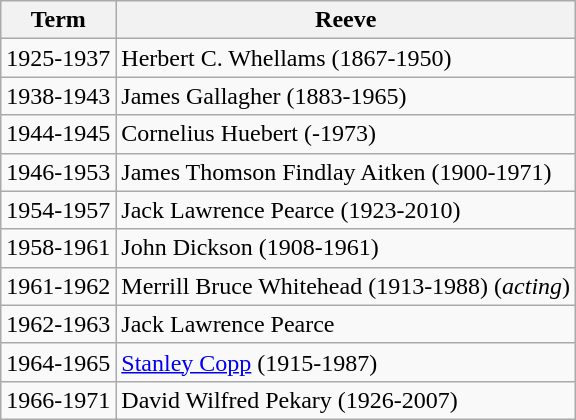<table class="wikitable">
<tr>
<th>Term</th>
<th>Reeve</th>
</tr>
<tr>
<td>1925-1937</td>
<td>Herbert C. Whellams (1867-1950)</td>
</tr>
<tr>
<td>1938-1943</td>
<td>James Gallagher (1883-1965)</td>
</tr>
<tr>
<td>1944-1945</td>
<td>Cornelius Huebert (-1973)</td>
</tr>
<tr>
<td>1946-1953</td>
<td>James Thomson Findlay Aitken (1900-1971)</td>
</tr>
<tr>
<td>1954-1957</td>
<td>Jack Lawrence Pearce (1923-2010)</td>
</tr>
<tr>
<td>1958-1961</td>
<td>John Dickson (1908-1961)</td>
</tr>
<tr>
<td>1961-1962</td>
<td>Merrill Bruce Whitehead (1913-1988) (<em>acting</em>)</td>
</tr>
<tr>
<td>1962-1963</td>
<td>Jack Lawrence Pearce</td>
</tr>
<tr>
<td>1964-1965</td>
<td><a href='#'>Stanley Copp</a> (1915-1987)</td>
</tr>
<tr>
<td>1966-1971</td>
<td>David Wilfred Pekary (1926-2007)</td>
</tr>
</table>
